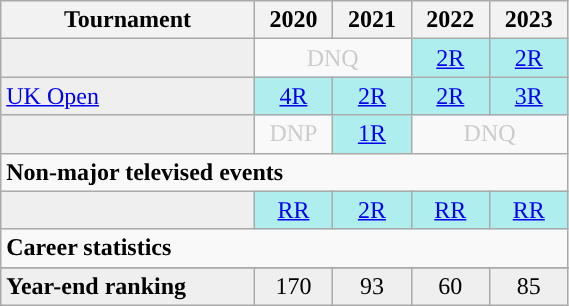<table class="wikitable" style="width:30%; margin:0">
<tr>
<th>Tournament</th>
<th>2020</th>
<th>2021</th>
<th>2022</th>
<th>2023</th>
</tr>
<tr>
<td style="background:#efefef;"></td>
<td colspan="2" style="text-align:center; color:#ccc;">DNQ</td>
<td style="text-align:center; background:#afeeee;"><a href='#'>2R</a></td>
<td style="text-align:center; background:#afeeee;"><a href='#'>2R</a></td>
</tr>
<tr>
<td style="background:#efefef;"><a href='#'>UK Open</a></td>
<td style="text-align:center; background:#afeeee;"><a href='#'>4R</a></td>
<td style="text-align:center; background:#afeeee;"><a href='#'>2R</a></td>
<td style="text-align:center; background:#afeeee;"><a href='#'>2R</a></td>
<td style="text-align:center; background:#afeeee;"><a href='#'>3R</a></td>
</tr>
<tr>
<td style="background:#efefef;"></td>
<td style="text-align:center; color:#ccc;">DNP</td>
<td style="text-align:center; background:#afeeee;"><a href='#'>1R</a></td>
<td colspan="2" style="text-align:center; color:#ccc;">DNQ</td>
</tr>
<tr>
<td colspan="15" align="left"><strong>Non-major televised events</strong></td>
</tr>
<tr>
<td style="background:#efefef;"></td>
<td style="text-align:center; background:#afeeee;"><a href='#'>RR</a></td>
<td style="text-align:center; background:#afeeee;"><a href='#'>2R</a></td>
<td style="text-align:center; background:#afeeee;"><a href='#'>RR</a></td>
<td style="text-align:center; background:#afeeee;"><a href='#'>RR</a></td>
</tr>
<tr>
<td colspan="18" align="left"><strong>Career statistics</strong></td>
</tr>
<tr>
</tr>
<tr bgcolor="efefef">
<td align="left"><strong>Year-end ranking</strong></td>
<td style="text-align:center;">170</td>
<td style="text-align:center;">93</td>
<td style="text-align:center;">60</td>
<td style="text-align:center;">85</td>
</tr>
</table>
